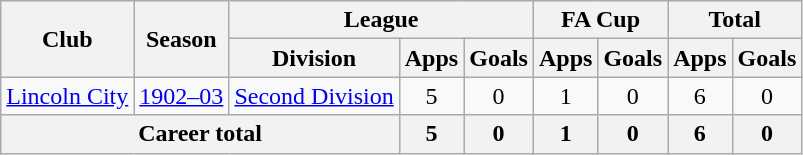<table class="wikitable" style="text-align: center">
<tr>
<th rowspan="2">Club</th>
<th rowspan="2">Season</th>
<th colspan="3">League</th>
<th colspan="2">FA Cup</th>
<th colspan="2">Total</th>
</tr>
<tr>
<th>Division</th>
<th>Apps</th>
<th>Goals</th>
<th>Apps</th>
<th>Goals</th>
<th>Apps</th>
<th>Goals</th>
</tr>
<tr>
<td><a href='#'>Lincoln City</a></td>
<td><a href='#'>1902–03</a></td>
<td><a href='#'>Second Division</a></td>
<td>5</td>
<td>0</td>
<td>1</td>
<td>0</td>
<td>6</td>
<td>0</td>
</tr>
<tr>
<th colspan="3">Career total</th>
<th>5</th>
<th>0</th>
<th>1</th>
<th>0</th>
<th>6</th>
<th>0</th>
</tr>
</table>
